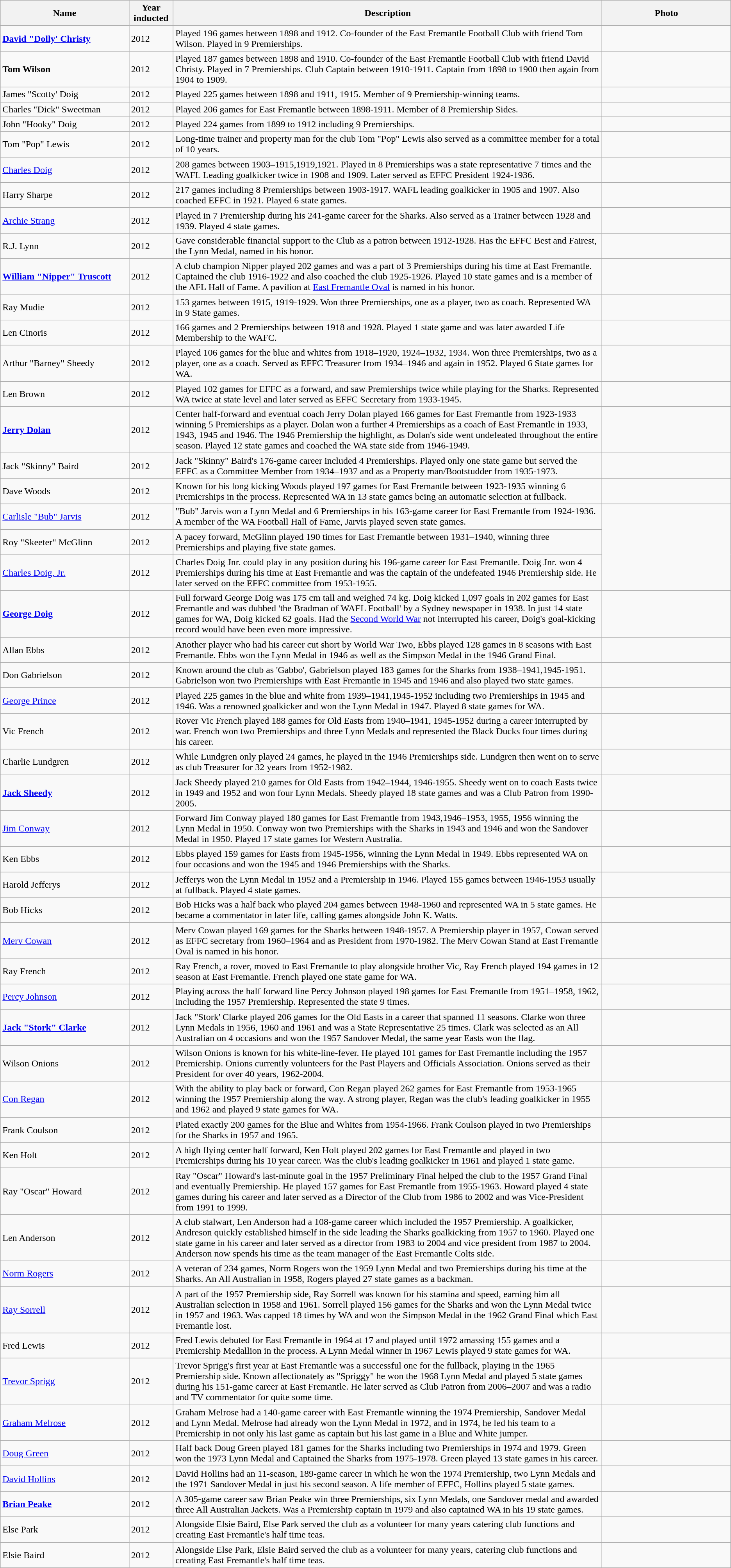<table class="wikitable sortable">
<tr>
<th width=15%>Name</th>
<th width=4%>Year inducted</th>
<th width=50%>Description</th>
<th width=15%>Photo</th>
</tr>
<tr>
<td><strong><a href='#'>David "Dolly' Christy</a></strong></td>
<td>2012</td>
<td>Played 196 games between 1898 and 1912. Co-founder of the East Fremantle Football Club with friend Tom Wilson. Played in 9 Premierships.</td>
<td></td>
</tr>
<tr>
<td><strong>Tom Wilson</strong></td>
<td>2012</td>
<td>Played 187 games between 1898 and 1910. Co-founder of the East Fremantle Football Club with friend David Christy. Played in 7 Premierships. Club Captain between 1910-1911. Captain from 1898 to 1900 then again from 1904 to 1909.</td>
<td></td>
</tr>
<tr>
<td>James "Scotty' Doig</td>
<td>2012</td>
<td>Played 225 games between 1898 and 1911, 1915. Member of 9 Premiership-winning teams.</td>
<td></td>
</tr>
<tr>
<td>Charles "Dick" Sweetman</td>
<td>2012</td>
<td>Played 206 games for East Fremantle between 1898-1911. Member of 8 Premiership Sides.</td>
<td></td>
</tr>
<tr>
<td>John "Hooky" Doig</td>
<td>2012</td>
<td>Played 224 games from 1899 to 1912 including 9 Premierships.</td>
<td></td>
</tr>
<tr>
<td>Tom "Pop" Lewis</td>
<td>2012</td>
<td>Long-time trainer and property man for the club Tom "Pop" Lewis also served as a committee member for a total of 10 years.</td>
<td></td>
</tr>
<tr>
<td><a href='#'>Charles Doig</a></td>
<td>2012</td>
<td>208 games between 1903–1915,1919,1921. Played in 8 Premierships was a state representative 7 times and the WAFL Leading goalkicker twice in 1908 and 1909. Later served as EFFC President 1924-1936.</td>
<td></td>
</tr>
<tr>
<td>Harry Sharpe</td>
<td>2012</td>
<td>217 games including 8 Premierships between 1903-1917. WAFL leading goalkicker in 1905 and 1907. Also coached EFFC in 1921. Played 6 state games.</td>
<td></td>
</tr>
<tr>
<td><a href='#'>Archie Strang</a></td>
<td>2012</td>
<td>Played in 7 Premiership during his 241-game career for the Sharks. Also served as a Trainer between 1928 and 1939. Played 4 state games.</td>
<td></td>
</tr>
<tr>
<td>R.J. Lynn</td>
<td>2012</td>
<td>Gave considerable financial support to the Club as a patron between 1912-1928. Has the EFFC Best and Fairest, the Lynn Medal, named in his honor.</td>
<td></td>
</tr>
<tr>
<td><strong><a href='#'>William "Nipper" Truscott</a></strong></td>
<td>2012</td>
<td>A club champion Nipper played 202 games and was a part of 3 Premierships during his time at East Fremantle. Captained the club 1916-1922 and also coached the club 1925-1926. Played 10 state games and is a member of the AFL Hall of Fame. A pavilion at <a href='#'>East Fremantle Oval</a> is named in his honor.</td>
<td></td>
</tr>
<tr>
<td>Ray Mudie</td>
<td>2012</td>
<td>153 games between 1915, 1919-1929. Won three Premierships, one as a player, two as coach. Represented WA in 9 State games.</td>
<td></td>
</tr>
<tr>
<td>Len Cinoris</td>
<td>2012</td>
<td>166 games and 2 Premierships between 1918 and 1928. Played 1 state game and was later awarded Life Membership to the WAFC.</td>
<td></td>
</tr>
<tr>
<td>Arthur "Barney" Sheedy</td>
<td>2012</td>
<td>Played 106 games for the blue and whites from 1918–1920, 1924–1932, 1934. Won three Premierships, two as a player, one as a coach. Served as EFFC Treasurer from 1934–1946 and again in 1952. Played 6 State games for WA.</td>
<td></td>
</tr>
<tr>
<td>Len Brown</td>
<td>2012</td>
<td>Played 102 games for EFFC as a forward, and saw Premierships twice while playing for the Sharks. Represented WA twice at state level and later served as EFFC Secretary from 1933-1945.</td>
<td></td>
</tr>
<tr>
<td><strong><a href='#'>Jerry Dolan</a></strong></td>
<td>2012</td>
<td>Center half-forward and eventual coach Jerry Dolan played 166 games for East Fremantle from 1923-1933 winning 5 Premierships as a player. Dolan won a further 4 Premierships as a coach of East Fremantle in 1933, 1943, 1945 and 1946. The 1946 Premiership the highlight, as Dolan's side went undefeated throughout the entire season. Played 12 state games and coached the WA state side from 1946-1949.</td>
<td></td>
</tr>
<tr>
<td>Jack "Skinny" Baird</td>
<td>2012</td>
<td>Jack "Skinny" Baird's 176-game career included 4 Premierships. Played only one state game but served the EFFC as a Committee Member from 1934–1937 and as a Property man/Bootstudder from 1935-1973.</td>
<td></td>
</tr>
<tr>
<td>Dave Woods</td>
<td>2012</td>
<td>Known for his long kicking Woods played 197 games for East Fremantle between 1923-1935 winning 6 Premierships in the process. Represented WA in 13 state games being an automatic selection at fullback.</td>
<td></td>
</tr>
<tr>
<td><a href='#'>Carlisle "Bub" Jarvis</a></td>
<td>2012</td>
<td>"Bub" Jarvis won a Lynn Medal and 6 Premierships in his 163-game career for East Fremantle from 1924-1936. A member of the WA Football Hall of Fame, Jarvis played seven state games.</td>
</tr>
<tr>
<td>Roy "Skeeter" McGlinn</td>
<td>2012</td>
<td>A pacey forward, McGlinn played 190 times for East Fremantle between 1931–1940, winning three Premierships and playing five state games.</td>
</tr>
<tr>
<td><a href='#'>Charles Doig, Jr.</a></td>
<td>2012</td>
<td>Charles Doig Jnr. could play in any position during his 196-game career for East Fremantle. Doig Jnr. won 4 Premierships during his time at East Fremantle and was the captain of the undefeated 1946 Premiership side. He later served on the EFFC committee from 1953-1955.</td>
</tr>
<tr>
<td><strong><a href='#'>George Doig</a></strong></td>
<td>2012</td>
<td>Full forward George Doig was 175 cm tall and weighed 74 kg. Doig kicked 1,097 goals in 202 games for East Fremantle and was dubbed 'the Bradman of WAFL Football' by a Sydney newspaper in 1938. In just 14 state games for WA, Doig kicked 62 goals. Had the <a href='#'>Second World War</a> not interrupted his career, Doig's goal-kicking record would have been even more impressive.</td>
<td></td>
</tr>
<tr>
<td>Allan Ebbs</td>
<td>2012</td>
<td>Another player who had his career cut short by World War Two, Ebbs played 128 games in 8 seasons with East Fremantle. Ebbs won the Lynn Medal in 1946 as well as the Simpson Medal in the 1946 Grand Final.</td>
<td></td>
</tr>
<tr>
<td>Don Gabrielson</td>
<td>2012</td>
<td>Known around the club as 'Gabbo', Gabrielson played 183 games for the Sharks from 1938–1941,1945-1951. Gabrielson won two Premierships with East Fremantle in 1945 and 1946 and also played two state games.</td>
<td></td>
</tr>
<tr>
<td><a href='#'>George Prince</a></td>
<td>2012</td>
<td>Played 225 games in the blue and white from 1939–1941,1945-1952 including two Premierships in 1945 and 1946. Was a renowned goalkicker and won the Lynn Medal in 1947. Played 8 state games for WA.</td>
<td></td>
</tr>
<tr>
<td>Vic French</td>
<td>2012</td>
<td>Rover Vic French played 188 games for Old Easts from 1940–1941, 1945-1952 during a career interrupted by war. French won two Premierships and three Lynn Medals and represented the Black Ducks four times during his career.</td>
<td></td>
</tr>
<tr>
<td>Charlie Lundgren</td>
<td>2012</td>
<td>While Lundgren only played 24 games, he played in the 1946 Premierships side. Lundgren then went on to serve as club Treasurer for 32 years from 1952-1982.</td>
<td></td>
</tr>
<tr>
<td><strong><a href='#'>Jack Sheedy</a></strong></td>
<td>2012</td>
<td>Jack Sheedy played 210 games for Old Easts from 1942–1944, 1946-1955. Sheedy went on to coach Easts twice in 1949 and 1952 and won four Lynn Medals. Sheedy played 18 state games and was a Club Patron from 1990-2005.</td>
<td></td>
</tr>
<tr>
<td><a href='#'>Jim Conway</a></td>
<td>2012</td>
<td>Forward Jim Conway played 180 games for East Fremantle from 1943,1946–1953, 1955, 1956 winning the Lynn Medal in 1950. Conway won two Premierships with the Sharks in 1943 and 1946 and won the Sandover Medal in 1950. Played 17 state games for Western Australia.</td>
<td></td>
</tr>
<tr>
<td>Ken Ebbs</td>
<td>2012</td>
<td>Ebbs played 159 games for Easts from 1945-1956, winning the Lynn Medal in 1949. Ebbs represented WA on four occasions and won the 1945 and 1946 Premierships with the Sharks.</td>
<td></td>
</tr>
<tr>
<td>Harold Jefferys</td>
<td>2012</td>
<td>Jefferys won the Lynn Medal in 1952 and a Premiership in 1946. Played 155 games between 1946-1953 usually at fullback. Played 4 state games.</td>
<td></td>
</tr>
<tr>
<td>Bob Hicks</td>
<td>2012</td>
<td>Bob Hicks was a half back who played 204 games between 1948-1960 and represented WA in 5 state games. He became a commentator in later life, calling games alongside John K. Watts.</td>
<td></td>
</tr>
<tr>
<td><a href='#'>Merv Cowan</a></td>
<td>2012</td>
<td>Merv Cowan played 169 games for the Sharks between 1948-1957. A Premiership player in 1957, Cowan served as EFFC secretary from 1960–1964 and as President from 1970-1982. The Merv Cowan Stand at East Fremantle Oval is named in his honor.</td>
<td></td>
</tr>
<tr>
<td>Ray French</td>
<td>2012</td>
<td>Ray French, a rover, moved to East Fremantle to play alongside brother Vic, Ray French played 194 games in 12 season at East Fremantle. French played one state game for WA.</td>
<td></td>
</tr>
<tr>
<td><a href='#'>Percy Johnson</a></td>
<td>2012</td>
<td>Playing across the half forward line Percy Johnson played 198 games for East Fremantle from 1951–1958, 1962, including the 1957 Premiership. Represented the state 9 times.</td>
<td></td>
</tr>
<tr>
<td><strong><a href='#'>Jack "Stork" Clarke</a></strong></td>
<td>2012</td>
<td>Jack "Stork' Clarke played 206 games for the Old Easts in a career that spanned 11 seasons. Clarke won three Lynn Medals in 1956, 1960 and 1961 and was a State Representative 25 times. Clark was selected as an All Australian on 4 occasions and won the 1957 Sandover Medal, the same year Easts won the flag.</td>
<td></td>
</tr>
<tr>
<td>Wilson Onions</td>
<td>2012</td>
<td>Wilson Onions is known for his white-line-fever. He played 101 games for East Fremantle including the 1957 Premiership. Onions currently volunteers for the Past Players and Officials Association. Onions served as their President for over 40 years, 1962-2004.</td>
<td></td>
</tr>
<tr>
<td><a href='#'>Con Regan</a></td>
<td>2012</td>
<td>With the ability to play back or forward, Con Regan played 262 games for East Fremantle from 1953-1965 winning the 1957 Premiership along the way. A strong player, Regan was the club's leading goalkicker in 1955 and 1962 and played 9 state games for WA.</td>
<td></td>
</tr>
<tr>
<td>Frank Coulson</td>
<td>2012</td>
<td>Plated exactly 200 games for the Blue and Whites from 1954-1966. Frank Coulson played in two Premierships for the Sharks in 1957 and 1965.</td>
<td></td>
</tr>
<tr>
<td>Ken Holt</td>
<td>2012</td>
<td>A high flying center half forward, Ken Holt played 202 games for East Fremantle and played in two Premierships during his 10 year career. Was the club's leading goalkicker in 1961 and played 1 state game.</td>
<td></td>
</tr>
<tr>
<td>Ray "Oscar" Howard</td>
<td>2012</td>
<td>Ray "Oscar" Howard's last-minute goal in the 1957 Preliminary Final helped the club to the 1957 Grand Final and eventually Premiership. He played 157 games for East Fremantle from 1955-1963. Howard played 4 state games during his career and later served as a Director of the Club from 1986 to 2002 and was Vice-President from 1991 to 1999.</td>
<td></td>
</tr>
<tr>
<td>Len Anderson</td>
<td>2012</td>
<td>A club stalwart, Len Anderson had a 108-game career which included the 1957 Premiership. A goalkicker, Andreson quickly established himself in the side leading the Sharks goalkicking from 1957 to 1960. Played one state game in his career and later served as a director from 1983 to 2004 and vice president from 1987 to 2004. Anderson now spends his time as the team manager of the East Fremantle Colts side.</td>
<td></td>
</tr>
<tr>
<td><a href='#'>Norm Rogers</a></td>
<td>2012</td>
<td>A veteran of 234 games, Norm Rogers won the 1959 Lynn Medal and two Premierships during his time at the Sharks. An All Australian in 1958, Rogers played 27 state games as a backman.</td>
<td></td>
</tr>
<tr>
<td><a href='#'>Ray Sorrell</a></td>
<td>2012</td>
<td>A part of the 1957 Premiership side, Ray Sorrell was known for his stamina and speed, earning him all Australian selection in 1958 and 1961. Sorrell played 156 games for the Sharks and won the Lynn Medal twice in 1957 and 1963. Was capped 18 times by WA and won the Simpson Medal in the 1962 Grand Final which East Fremantle lost.</td>
<td></td>
</tr>
<tr>
<td>Fred Lewis</td>
<td>2012</td>
<td>Fred Lewis debuted for East Fremantle in 1964 at 17 and played until 1972 amassing 155 games and a Premiership Medallion in the process. A Lynn Medal winner in 1967 Lewis played 9 state games for WA.</td>
<td></td>
</tr>
<tr>
<td><a href='#'>Trevor Sprigg</a></td>
<td>2012</td>
<td>Trevor Sprigg's first year at East Fremantle was a successful one for the fullback, playing in the 1965 Premiership side. Known affectionately as "Spriggy" he won the 1968 Lynn Medal and played 5 state games during his 151-game career at East Fremantle. He later served as Club Patron from 2006–2007 and was a radio and TV commentator for quite some time.</td>
<td></td>
</tr>
<tr>
<td><a href='#'>Graham Melrose</a></td>
<td>2012</td>
<td>Graham Melrose had a 140-game career with East Fremantle winning the 1974 Premiership, Sandover Medal and Lynn Medal. Melrose had already won the Lynn Medal in 1972, and in 1974, he led his team to a Premiership in not only his last game as captain but his last game in a Blue and White jumper.</td>
<td></td>
</tr>
<tr>
<td><a href='#'>Doug Green</a></td>
<td>2012</td>
<td>Half back Doug Green played 181 games for the Sharks including two Premierships in 1974 and 1979. Green won the 1973 Lynn Medal and Captained the Sharks from 1975-1978. Green played 13 state games in his career.</td>
<td></td>
</tr>
<tr>
<td><a href='#'>David Hollins</a></td>
<td>2012</td>
<td>David Hollins had an 11-season, 189-game career in which he won the 1974 Premiership, two Lynn Medals and the 1971 Sandover Medal in just his second season. A life member of EFFC, Hollins played 5 state games.</td>
<td></td>
</tr>
<tr>
<td><strong><a href='#'>Brian Peake</a></strong></td>
<td>2012</td>
<td>A 305-game career saw Brian Peake win three Premierships, six Lynn Medals, one Sandover medal and awarded three All Australian Jackets. Was a Premiership captain in 1979 and also captained WA in his 19 state games.</td>
<td></td>
</tr>
<tr>
<td>Else Park</td>
<td>2012</td>
<td>Alongside Elsie Baird, Else Park served the club as a volunteer for many years catering club functions and creating East Fremantle's half time teas.</td>
<td></td>
</tr>
<tr>
<td>Elsie Baird</td>
<td>2012</td>
<td>Alongside Else Park, Elsie Baird served the club as a volunteer for many years, catering club functions and creating East Fremantle's half time teas.</td>
<td></td>
</tr>
</table>
